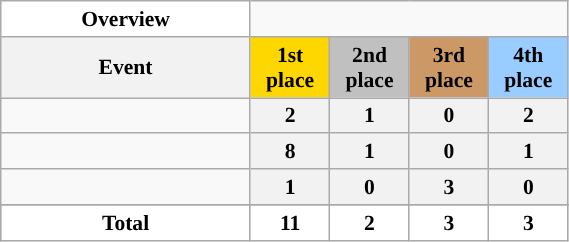<table class="wikitable" style="width:30%; font-size:90%; text-align:center;">
<tr>
<th style="color:black; background:#FFFFFF; ">Overview</th>
</tr>
<tr>
<th>Event</th>
<th style="width:14%; background:gold;">1st place</th>
<th style="width:14%; background:silver;">2nd place</th>
<th style="width:14%; background:#c96;">3rd place</th>
<th style="width:14%; background:#9acdff;">4th place</th>
</tr>
<tr>
<td align=left></td>
<th>2</th>
<th>1</th>
<th>0</th>
<th>2</th>
</tr>
<tr>
<td align=left></td>
<th>8</th>
<th>1</th>
<th>0</th>
<th>1</th>
</tr>
<tr>
<td align=left></td>
<th>1</th>
<th>0</th>
<th>3</th>
<th>0</th>
</tr>
<tr>
</tr>
<tr style="background:silver">
<th style="color:black; background:#FFFFFF; ">Total</th>
<th style="color:black; background:#FFFFFF; ">11</th>
<th style="color:black; background:#FFFFFF; ">2</th>
<th style="color:black; background:#FFFFFF; ">3</th>
<th style="color:black; background:#FFFFFF; ">3</th>
</tr>
</table>
